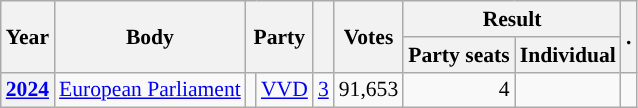<table class="wikitable plainrowheaders sortable" border=2 cellpadding=4 cellspacing=0 style="border: 1px #aaa solid; font-size: 90%; text-align:center;">
<tr>
<th scope="col" rowspan=2>Year</th>
<th scope="col" rowspan=2>Body</th>
<th scope="col" colspan=2 rowspan=2>Party</th>
<th scope="col" rowspan=2></th>
<th scope="col" rowspan=2>Votes</th>
<th scope="colgroup" colspan=2>Result</th>
<th scope="col" rowspan=2>.</th>
</tr>
<tr>
<th scope="col">Party seats</th>
<th scope="col">Individual</th>
</tr>
<tr>
<th scope="row"><a href='#'>2024</a></th>
<td><a href='#'>European Parliament</a></td>
<td style="background-color:"></td>
<td><a href='#'>VVD</a></td>
<td style=text-align:right><a href='#'>3</a></td>
<td style=text-align:right>91,653</td>
<td style=text-align:right>4</td>
<td></td>
<td></td>
</tr>
</table>
